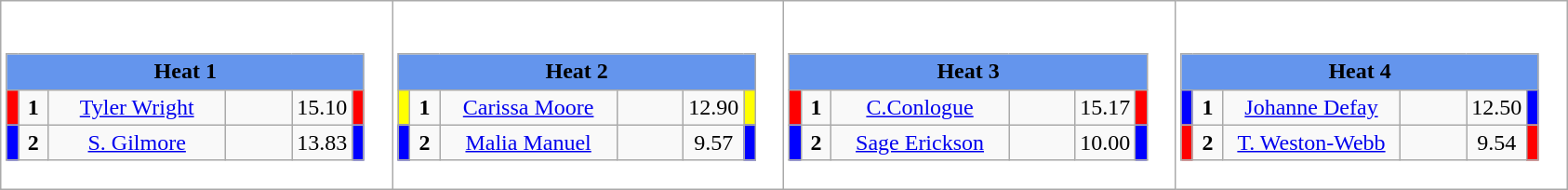<table class="wikitable" style="background:#fff;">
<tr>
<td><div><br><table class="wikitable">
<tr>
<td colspan="6"  style="text-align:center; background:#6495ed;"><strong>Heat 1</strong></td>
</tr>
<tr>
<td style="width:01px; background: #f00;"></td>
<td style="width:14px; text-align:center;"><strong>1</strong></td>
<td style="width:120px; text-align:center;"><a href='#'>Tyler Wright</a></td>
<td style="width:40px; text-align:center;"></td>
<td style="width:20px; text-align:center;">15.10</td>
<td style="width:01px; background: #f00;"></td>
</tr>
<tr>
<td style="width:01px; background: #00f;"></td>
<td style="width:14px; text-align:center;"><strong>2</strong></td>
<td style="width:120px; text-align:center;"><a href='#'>S. Gilmore</a></td>
<td style="width:40px; text-align:center;"></td>
<td style="width:20px; text-align:center;">13.83</td>
<td style="width:01px; background: #00f;"></td>
</tr>
</table>
</div></td>
<td><div><br><table class="wikitable">
<tr>
<td colspan="6"  style="text-align:center; background:#6495ed;"><strong>Heat 2</strong></td>
</tr>
<tr>
<td style="width:01px; background: #ff0;"></td>
<td style="width:14px; text-align:center;"><strong>1</strong></td>
<td style="width:120px; text-align:center;"><a href='#'>Carissa Moore</a></td>
<td style="width:40px; text-align:center;"></td>
<td style="width:20px; text-align:center;">12.90</td>
<td style="width:01px; background: #ff0;"></td>
</tr>
<tr>
<td style="width:01px; background: #00f;"></td>
<td style="width:14px; text-align:center;"><strong>2</strong></td>
<td style="width:120px; text-align:center;"><a href='#'>Malia Manuel</a></td>
<td style="width:40px; text-align:center;"></td>
<td style="width:20px; text-align:center;">9.57</td>
<td style="width:01px; background: #00f;"></td>
</tr>
</table>
</div></td>
<td><div><br><table class="wikitable">
<tr>
<td colspan="6"  style="text-align:center; background:#6495ed;"><strong>Heat 3</strong></td>
</tr>
<tr>
<td style="width:01px; background: #f00;"></td>
<td style="width:14px; text-align:center;"><strong>1</strong></td>
<td style="width:120px; text-align:center;"><a href='#'>C.Conlogue</a></td>
<td style="width:40px; text-align:center;"></td>
<td style="width:20px; text-align:center;">15.17</td>
<td style="width:01px; background: #f00;"></td>
</tr>
<tr>
<td style="width:01px; background: #00f;"></td>
<td style="width:14px; text-align:center;"><strong>2</strong></td>
<td style="width:120px; text-align:center;"><a href='#'>Sage Erickson</a></td>
<td style="width:40px; text-align:center;"></td>
<td style="width:20px; text-align:center;">10.00</td>
<td style="width:01px; background: #00f;"></td>
</tr>
</table>
</div></td>
<td><div><br><table class="wikitable">
<tr>
<td colspan="6"  style="text-align:center; background:#6495ed;"><strong>Heat 4</strong></td>
</tr>
<tr>
<td style="width:01px; background: #00f;"></td>
<td style="width:14px; text-align:center;"><strong>1</strong></td>
<td style="width:120px; text-align:center;"><a href='#'>Johanne Defay</a></td>
<td style="width:40px; text-align:center;"></td>
<td style="width:20px; text-align:center;">12.50</td>
<td style="width:01px; background: #00f;"></td>
</tr>
<tr>
<td style="width:01px; background: #f00;"></td>
<td style="width:14px; text-align:center;"><strong>2</strong></td>
<td style="width:120px; text-align:center;"><a href='#'>T. Weston-Webb</a></td>
<td style="width:40px; text-align:center;"></td>
<td style="width:20px; text-align:center;">9.54</td>
<td style="width:01px; background: #f00;"></td>
</tr>
</table>
</div></td>
</tr>
</table>
